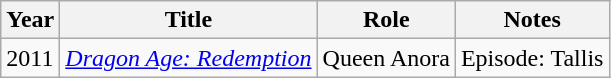<table class="wikitable sortable">
<tr>
<th>Year</th>
<th>Title</th>
<th>Role</th>
<th class="unsortable">Notes</th>
</tr>
<tr>
<td>2011</td>
<td><em><a href='#'>Dragon Age: Redemption</a></em></td>
<td>Queen Anora</td>
<td>Episode: Tallis</td>
</tr>
</table>
